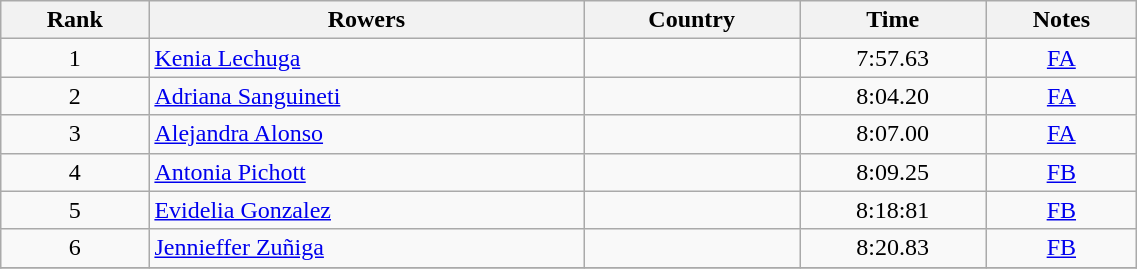<table class="wikitable" width=60% style="text-align:center">
<tr>
<th>Rank</th>
<th>Rowers</th>
<th>Country</th>
<th>Time</th>
<th>Notes</th>
</tr>
<tr>
<td>1</td>
<td align=left><a href='#'>Kenia Lechuga</a></td>
<td align=left></td>
<td>7:57.63</td>
<td><a href='#'>FA</a></td>
</tr>
<tr>
<td>2</td>
<td align=left><a href='#'>Adriana Sanguineti</a></td>
<td align=left></td>
<td>8:04.20</td>
<td><a href='#'>FA</a></td>
</tr>
<tr>
<td>3</td>
<td align=left><a href='#'>Alejandra Alonso</a></td>
<td align=left></td>
<td>8:07.00</td>
<td><a href='#'>FA</a></td>
</tr>
<tr>
<td>4</td>
<td align=left><a href='#'>Antonia Pichott</a></td>
<td align=left></td>
<td>8:09.25</td>
<td><a href='#'>FB</a></td>
</tr>
<tr>
<td>5</td>
<td align=left><a href='#'>Evidelia Gonzalez</a></td>
<td align=left></td>
<td>8:18:81</td>
<td><a href='#'>FB</a></td>
</tr>
<tr>
<td>6</td>
<td align=left><a href='#'>Jennieffer Zuñiga</a></td>
<td align=left></td>
<td>8:20.83</td>
<td><a href='#'>FB</a></td>
</tr>
<tr>
</tr>
</table>
